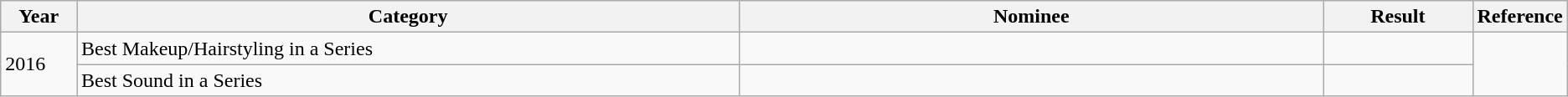<table class="wikitable">
<tr>
<th width=5%>Year</th>
<th width=45%>Category</th>
<th width=40%>Nominee</th>
<th width=10%>Result</th>
<th width=5%>Reference</th>
</tr>
<tr>
<td rowspan="2">2016</td>
<td>Best Makeup/Hairstyling in a Series</td>
<td></td>
<td></td>
<td rowspan="2"></td>
</tr>
<tr>
<td>Best Sound in a Series</td>
<td></td>
<td></td>
</tr>
</table>
